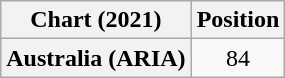<table class="wikitable plainrowheaders" style="text-align:center">
<tr>
<th scope="col">Chart (2021)</th>
<th scope="col">Position</th>
</tr>
<tr>
<th scope="row">Australia (ARIA)</th>
<td>84</td>
</tr>
</table>
